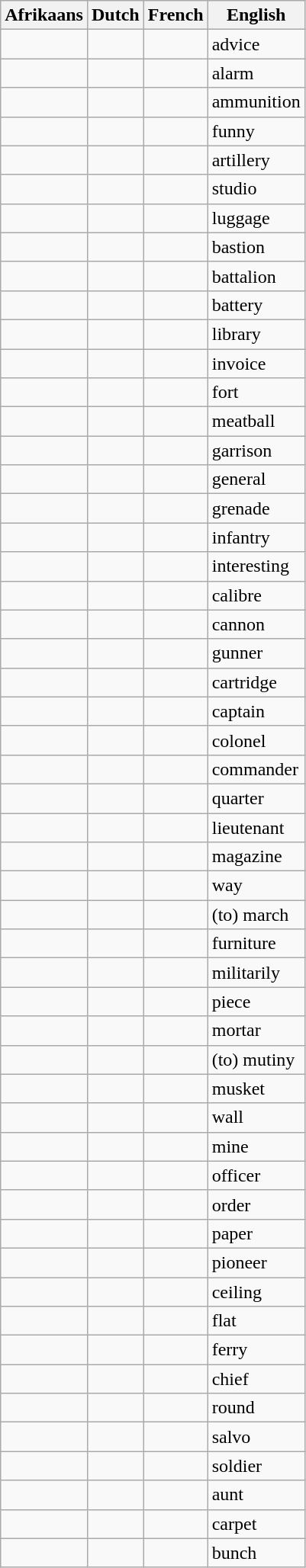<table class="wikitable">
<tr>
<th>Afrikaans</th>
<th>Dutch</th>
<th>French</th>
<th>English</th>
</tr>
<tr>
<td><strong></strong></td>
<td></td>
<td></td>
<td>advice</td>
</tr>
<tr>
<td><strong></strong></td>
<td></td>
<td></td>
<td>alarm</td>
</tr>
<tr>
<td><strong></strong></td>
<td></td>
<td></td>
<td>ammunition</td>
</tr>
<tr>
<td><strong></strong></td>
<td></td>
<td></td>
<td>funny</td>
</tr>
<tr>
<td><strong></strong></td>
<td></td>
<td></td>
<td>artillery</td>
</tr>
<tr>
<td><strong></strong></td>
<td></td>
<td></td>
<td>studio</td>
</tr>
<tr>
<td><strong></strong></td>
<td></td>
<td></td>
<td>luggage</td>
</tr>
<tr>
<td><strong></strong></td>
<td></td>
<td></td>
<td>bastion</td>
</tr>
<tr>
<td><strong></strong></td>
<td></td>
<td></td>
<td>battalion</td>
</tr>
<tr>
<td><strong></strong></td>
<td></td>
<td></td>
<td>battery</td>
</tr>
<tr>
<td><strong></strong></td>
<td></td>
<td></td>
<td>library</td>
</tr>
<tr>
<td><strong></strong></td>
<td></td>
<td></td>
<td>invoice</td>
</tr>
<tr>
<td><strong></strong></td>
<td></td>
<td></td>
<td>fort</td>
</tr>
<tr>
<td><strong></strong></td>
<td></td>
<td></td>
<td>meatball</td>
</tr>
<tr>
<td><strong></strong></td>
<td></td>
<td></td>
<td>garrison</td>
</tr>
<tr>
<td><strong></strong></td>
<td></td>
<td></td>
<td>general</td>
</tr>
<tr>
<td><strong></strong></td>
<td></td>
<td></td>
<td>grenade</td>
</tr>
<tr>
<td><strong></strong></td>
<td></td>
<td></td>
<td>infantry</td>
</tr>
<tr>
<td><strong></strong></td>
<td></td>
<td></td>
<td>interesting</td>
</tr>
<tr>
<td><strong></strong></td>
<td></td>
<td></td>
<td>calibre</td>
</tr>
<tr>
<td><strong></strong></td>
<td></td>
<td></td>
<td>cannon</td>
</tr>
<tr>
<td><strong></strong></td>
<td></td>
<td></td>
<td>gunner</td>
</tr>
<tr>
<td><strong></strong></td>
<td></td>
<td></td>
<td>cartridge</td>
</tr>
<tr>
<td><strong></strong></td>
<td></td>
<td></td>
<td>captain</td>
</tr>
<tr>
<td><strong></strong></td>
<td></td>
<td></td>
<td>colonel</td>
</tr>
<tr>
<td><strong></strong></td>
<td></td>
<td></td>
<td>commander</td>
</tr>
<tr>
<td><strong></strong></td>
<td></td>
<td></td>
<td>quarter</td>
</tr>
<tr>
<td><strong></strong></td>
<td></td>
<td></td>
<td>lieutenant</td>
</tr>
<tr>
<td><strong></strong></td>
<td></td>
<td></td>
<td>magazine</td>
</tr>
<tr>
<td><strong></strong></td>
<td></td>
<td></td>
<td>way</td>
</tr>
<tr>
<td><strong></strong></td>
<td></td>
<td></td>
<td>(to) march</td>
</tr>
<tr>
<td><strong></strong></td>
<td></td>
<td></td>
<td>furniture</td>
</tr>
<tr>
<td><strong></strong></td>
<td></td>
<td></td>
<td>militarily</td>
</tr>
<tr>
<td><strong></strong></td>
<td></td>
<td></td>
<td>piece</td>
</tr>
<tr>
<td><strong></strong></td>
<td></td>
<td></td>
<td>mortar</td>
</tr>
<tr>
<td><strong></strong></td>
<td></td>
<td></td>
<td>(to) mutiny</td>
</tr>
<tr>
<td><strong></strong></td>
<td></td>
<td></td>
<td>musket</td>
</tr>
<tr>
<td><strong></strong></td>
<td></td>
<td></td>
<td>wall</td>
</tr>
<tr>
<td><strong></strong></td>
<td></td>
<td></td>
<td>mine</td>
</tr>
<tr>
<td><strong></strong></td>
<td></td>
<td></td>
<td>officer</td>
</tr>
<tr>
<td><strong></strong></td>
<td></td>
<td></td>
<td>order</td>
</tr>
<tr>
<td><strong></strong></td>
<td></td>
<td></td>
<td>paper</td>
</tr>
<tr>
<td><strong></strong></td>
<td></td>
<td></td>
<td>pioneer</td>
</tr>
<tr>
<td><strong></strong></td>
<td></td>
<td></td>
<td>ceiling</td>
</tr>
<tr>
<td><strong></strong></td>
<td></td>
<td></td>
<td>flat</td>
</tr>
<tr>
<td><strong></strong></td>
<td></td>
<td></td>
<td>ferry</td>
</tr>
<tr>
<td><strong></strong></td>
<td></td>
<td></td>
<td>chief</td>
</tr>
<tr>
<td><strong></strong></td>
<td></td>
<td></td>
<td>round</td>
</tr>
<tr>
<td><strong></strong></td>
<td></td>
<td></td>
<td>salvo</td>
</tr>
<tr>
<td><strong></strong></td>
<td></td>
<td></td>
<td>soldier</td>
</tr>
<tr>
<td><strong></strong></td>
<td></td>
<td></td>
<td>aunt</td>
</tr>
<tr>
<td><strong></strong></td>
<td></td>
<td></td>
<td>carpet</td>
</tr>
<tr>
<td><strong></strong></td>
<td></td>
<td></td>
<td>bunch</td>
</tr>
</table>
